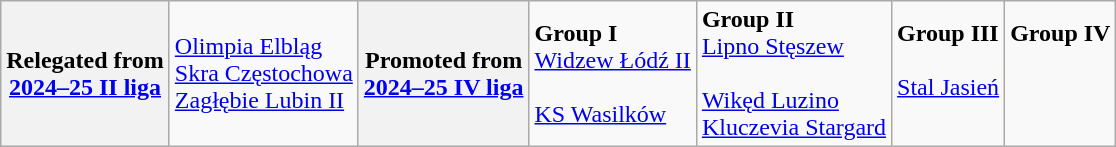<table class="wikitable">
<tr>
<th>Relegated from<br><a href='#'>2024–25 II liga</a></th>
<td> <a href='#'>Olimpia Elbląg</a> <br> <a href='#'>Skra Częstochowa</a> <br> <a href='#'>Zagłębie Lubin II</a>  <br> </td>
<th>Promoted from<br><a href='#'>2024–25 IV liga</a></th>
<td><strong>Group I</strong><br> <a href='#'>Widzew Łódź II</a><br> <br> <a href='#'>KS Wasilków</a><br> </td>
<td><strong>Group II</strong><br> <a href='#'>Lipno Stęszew</a><br> <br> <a href='#'>Wikęd Luzino</a><br> <a href='#'>Kluczevia Stargard</a></td>
<td><strong>Group III</strong><br> <br> <a href='#'>Stal Jasień</a><br> <br> </td>
<td><strong>Group IV</strong><br> <br> <br> <br> </td>
</tr>
</table>
